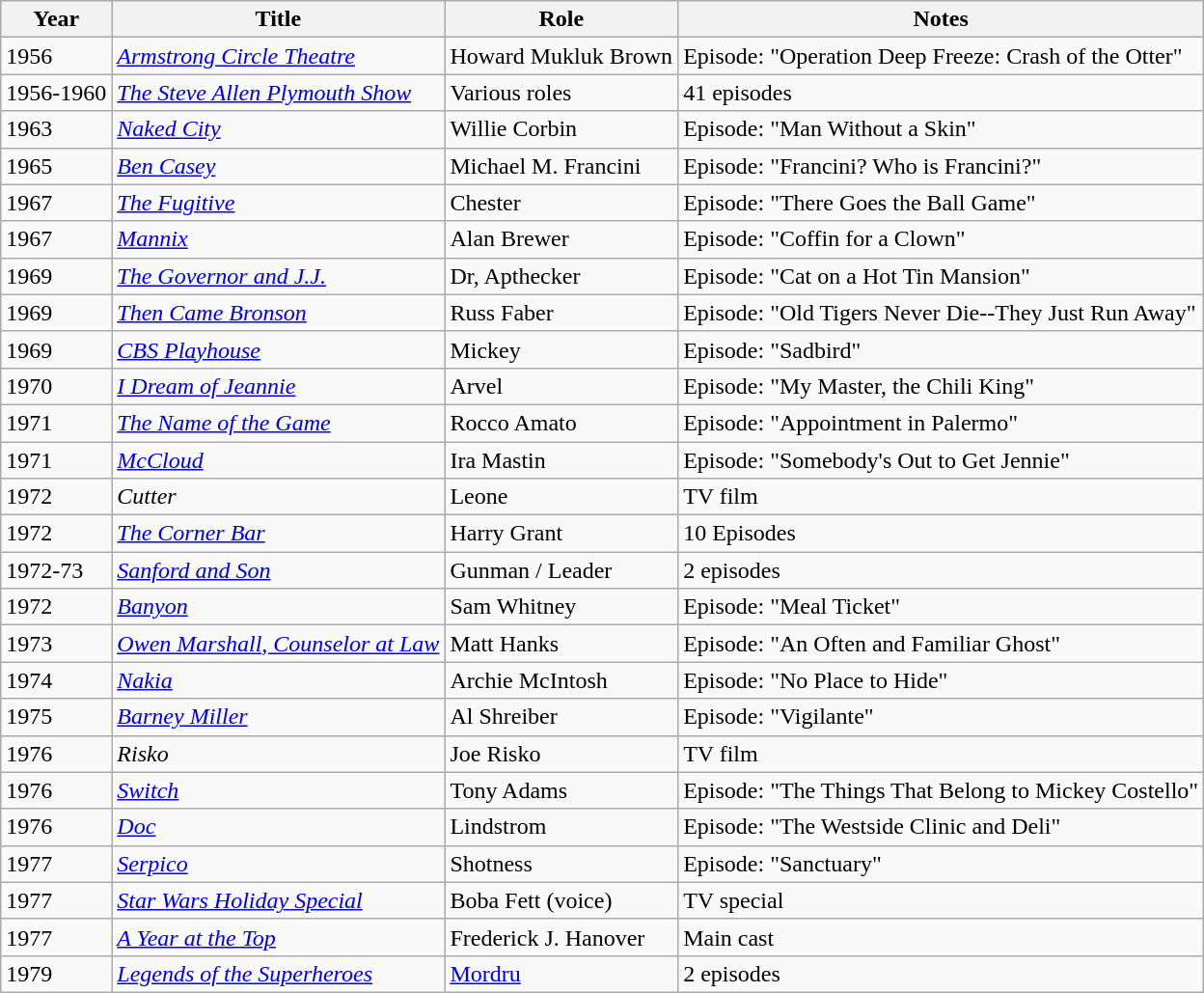<table class="wikitable">
<tr>
<th>Year</th>
<th>Title</th>
<th>Role</th>
<th>Notes</th>
</tr>
<tr>
<td>1956</td>
<td><em><a href='#'>Armstrong Circle Theatre</a></em></td>
<td>Howard Mukluk Brown</td>
<td>Episode: "Operation Deep Freeze: Crash of the Otter"</td>
</tr>
<tr>
<td>1956-1960</td>
<td><em><a href='#'>The Steve Allen Plymouth Show</a></em></td>
<td>Various roles</td>
<td>41 episodes</td>
</tr>
<tr>
<td>1963</td>
<td><em><a href='#'>Naked City</a></em></td>
<td>Willie Corbin</td>
<td>Episode: "Man Without a Skin"</td>
</tr>
<tr>
<td>1965</td>
<td><em><a href='#'>Ben Casey</a></em></td>
<td>Michael M. Francini</td>
<td>Episode: "Francini? Who is Francini?"</td>
</tr>
<tr>
<td>1967</td>
<td><em><a href='#'>The Fugitive</a></em></td>
<td>Chester</td>
<td>Episode: "There Goes the Ball Game"</td>
</tr>
<tr>
<td>1967</td>
<td><em><a href='#'>Mannix</a></em></td>
<td>Alan Brewer</td>
<td>Episode: "Coffin for a Clown"</td>
</tr>
<tr>
<td>1969</td>
<td><em><a href='#'>The Governor and J.J.</a></em></td>
<td>Dr, Apthecker</td>
<td>Episode: "Cat on a Hot Tin Mansion"</td>
</tr>
<tr>
<td>1969</td>
<td><em><a href='#'>Then Came Bronson</a></em></td>
<td>Russ Faber</td>
<td>Episode: "Old Tigers Never Die--They Just Run Away"</td>
</tr>
<tr>
<td>1969</td>
<td><em><a href='#'>CBS Playhouse</a></em></td>
<td>Mickey</td>
<td>Episode: "Sadbird"</td>
</tr>
<tr>
<td>1970</td>
<td><em><a href='#'>I Dream of Jeannie</a></em></td>
<td>Arvel</td>
<td>Episode: "My Master, the Chili King"</td>
</tr>
<tr>
<td>1971</td>
<td><em><a href='#'>The Name of the Game</a></em></td>
<td>Rocco Amato</td>
<td>Episode: "Appointment in Palermo"</td>
</tr>
<tr>
<td>1971</td>
<td><em><a href='#'>McCloud</a></em></td>
<td>Ira Mastin</td>
<td>Episode: "Somebody's Out to Get Jennie"</td>
</tr>
<tr>
<td>1972</td>
<td><em>Cutter</em></td>
<td>Leone</td>
<td>TV film</td>
</tr>
<tr>
<td>1972</td>
<td><em><a href='#'>The Corner Bar</a></em></td>
<td>Harry Grant</td>
<td>10 Episodes</td>
</tr>
<tr>
<td>1972-73</td>
<td><em><a href='#'>Sanford and Son</a></em></td>
<td>Gunman / Leader</td>
<td>2 episodes</td>
</tr>
<tr>
<td>1972</td>
<td><em><a href='#'>Banyon</a></em></td>
<td>Sam Whitney</td>
<td>Episode: "Meal Ticket"</td>
</tr>
<tr>
<td>1973</td>
<td><em><a href='#'>Owen Marshall, Counselor at Law</a></em></td>
<td>Matt Hanks</td>
<td>Episode: "An Often and Familiar Ghost"</td>
</tr>
<tr>
<td>1974</td>
<td><em><a href='#'>Nakia</a></em></td>
<td>Archie McIntosh</td>
<td>Episode: "No Place to Hide"</td>
</tr>
<tr>
<td>1975</td>
<td><em><a href='#'>Barney Miller</a></em></td>
<td>Al Shreiber</td>
<td>Episode: "Vigilante"</td>
</tr>
<tr>
<td>1976</td>
<td><em>Risko</em></td>
<td>Joe Risko</td>
<td>TV film</td>
</tr>
<tr>
<td>1976</td>
<td><em><a href='#'>Switch</a></em></td>
<td>Tony Adams</td>
<td>Episode: "The Things That Belong to Mickey Costello"</td>
</tr>
<tr>
<td>1976</td>
<td><em><a href='#'>Doc</a></em></td>
<td>Lindstrom</td>
<td>Episode: "The Westside Clinic and Deli"</td>
</tr>
<tr>
<td>1977</td>
<td><em><a href='#'>Serpico</a></em></td>
<td>Shotness</td>
<td>Episode: "Sanctuary"</td>
</tr>
<tr>
<td>1977</td>
<td><em><a href='#'>Star Wars Holiday Special</a></em></td>
<td>Boba Fett (voice)</td>
<td>TV special</td>
</tr>
<tr>
<td>1977</td>
<td><em><a href='#'>A Year at the Top</a></em></td>
<td>Frederick J. Hanover</td>
<td>Main cast</td>
</tr>
<tr>
<td>1979</td>
<td><em><a href='#'>Legends of the Superheroes </a></em></td>
<td><a href='#'>Mordru</a></td>
<td>2 episodes</td>
</tr>
</table>
